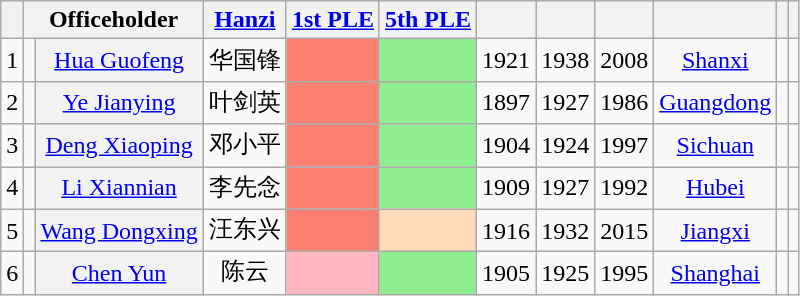<table class="wikitable sortable" style=text-align:center>
<tr>
<th scope=col></th>
<th scope=col colspan="2">Officeholder</th>
<th scope=col><a href='#'>Hanzi</a></th>
<th scope=col><a href='#'>1st PLE</a></th>
<th scope=col><a href='#'>5th PLE</a></th>
<th scope=col></th>
<th scope=col></th>
<th scope=col></th>
<th scope=col></th>
<th scope=col></th>
<th scope=col class="unsortable"></th>
</tr>
<tr>
<td>1</td>
<td></td>
<th align="center" scope="row" style="font-weight:normal;"><a href='#'>Hua Guofeng</a></th>
<td data-sort-value="4">华国锋</td>
<td bgcolor = Salmon></td>
<td bgcolor = LightGreen></td>
<td>1921</td>
<td>1938</td>
<td>2008</td>
<td><a href='#'>Shanxi</a></td>
<td></td>
<td></td>
</tr>
<tr>
<td>2</td>
<td></td>
<th align="center" scope="row" style="font-weight:normal;"><a href='#'>Ye Jianying</a></th>
<td data-sort-value="41">叶剑英</td>
<td bgcolor = Salmon></td>
<td bgcolor = LightGreen></td>
<td>1897</td>
<td>1927</td>
<td>1986</td>
<td><a href='#'>Guangdong</a></td>
<td></td>
<td></td>
</tr>
<tr>
<td>3</td>
<td></td>
<th align="center" scope="row" style="font-weight:normal;"><a href='#'>Deng Xiaoping</a></th>
<td data-sort-value="34">邓小平</td>
<td bgcolor = Salmon></td>
<td bgcolor = LightGreen></td>
<td>1904</td>
<td>1924</td>
<td>1997</td>
<td><a href='#'>Sichuan</a></td>
<td></td>
<td></td>
</tr>
<tr>
<td>4</td>
<td></td>
<th align="center" scope="row" style="font-weight:normal;"><a href='#'>Li Xiannian</a></th>
<td data-sort-value="90">李先念</td>
<td bgcolor = Salmon></td>
<td bgcolor = LightGreen></td>
<td>1909</td>
<td>1927</td>
<td>1992</td>
<td><a href='#'>Hubei</a></td>
<td></td>
<td></td>
</tr>
<tr>
<td>5</td>
<td></td>
<th align="center" scope="row" style="font-weight:normal;"><a href='#'>Wang Dongxing</a></th>
<td data-sort-value="107">汪东兴</td>
<td bgcolor = Salmon></td>
<td bgcolor = PeachPuff></td>
<td>1916</td>
<td>1932</td>
<td>2015</td>
<td><a href='#'>Jiangxi</a></td>
<td></td>
<td></td>
</tr>
<tr>
<td>6</td>
<td></td>
<th align="center" scope="row" style="font-weight:normal;"><a href='#'>Chen Yun</a></th>
<td data-sort-value="122">陈云</td>
<td bgcolor = LightPink></td>
<td bgcolor = LightGreen></td>
<td>1905</td>
<td>1925</td>
<td>1995</td>
<td><a href='#'>Shanghai</a></td>
<td></td>
<td></td>
</tr>
</table>
